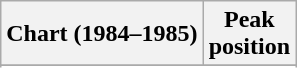<table class="wikitable sortable plainrowheaders" style="text-align:center">
<tr>
<th scope="col">Chart (1984–1985)</th>
<th scope="col">Peak<br>position</th>
</tr>
<tr>
</tr>
<tr>
</tr>
<tr>
</tr>
<tr>
</tr>
<tr>
</tr>
</table>
